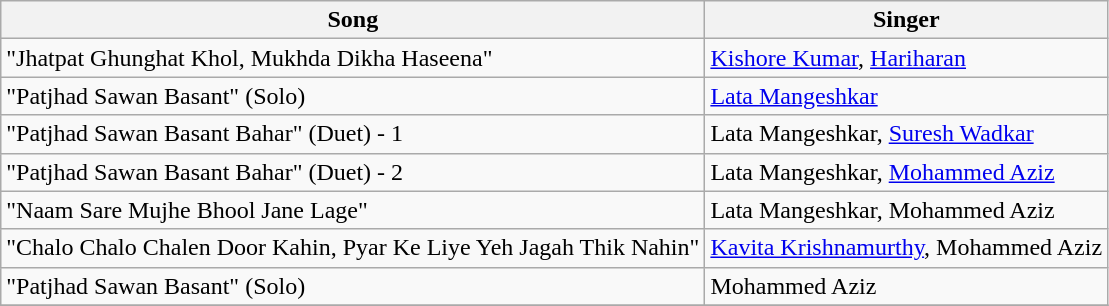<table class="wikitable">
<tr>
<th>Song</th>
<th>Singer</th>
</tr>
<tr>
<td>"Jhatpat Ghunghat Khol, Mukhda Dikha Haseena"</td>
<td><a href='#'>Kishore Kumar</a>, <a href='#'>Hariharan</a></td>
</tr>
<tr>
<td>"Patjhad Sawan Basant" (Solo)</td>
<td><a href='#'>Lata Mangeshkar</a></td>
</tr>
<tr>
<td>"Patjhad Sawan Basant Bahar" (Duet) - 1</td>
<td>Lata Mangeshkar, <a href='#'>Suresh Wadkar</a></td>
</tr>
<tr>
<td>"Patjhad Sawan Basant Bahar" (Duet) - 2</td>
<td>Lata Mangeshkar, <a href='#'>Mohammed Aziz</a></td>
</tr>
<tr>
<td>"Naam Sare Mujhe Bhool Jane Lage"</td>
<td>Lata Mangeshkar, Mohammed Aziz</td>
</tr>
<tr>
<td>"Chalo Chalo Chalen Door Kahin, Pyar Ke Liye Yeh Jagah Thik Nahin"</td>
<td><a href='#'>Kavita Krishnamurthy</a>, Mohammed Aziz</td>
</tr>
<tr>
<td>"Patjhad Sawan Basant" (Solo)</td>
<td>Mohammed Aziz</td>
</tr>
<tr>
</tr>
</table>
